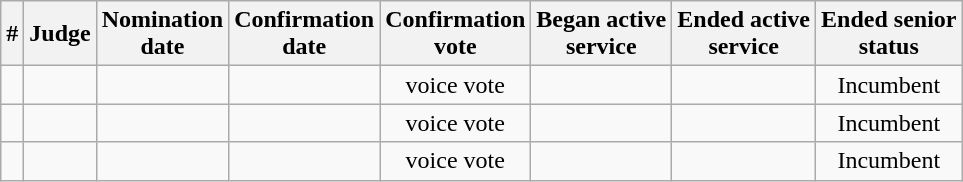<table class="sortable wikitable">
<tr>
<th>#</th>
<th>Judge</th>
<th>Nomination<br>date</th>
<th>Confirmation<br>date</th>
<th>Confirmation<br>vote</th>
<th>Began active<br>service</th>
<th>Ended active<br>service</th>
<th>Ended senior<br>status</th>
</tr>
<tr>
<td></td>
<td></td>
<td></td>
<td></td>
<td align="center">voice vote</td>
<td></td>
<td></td>
<td align="center">Incumbent</td>
</tr>
<tr>
<td></td>
<td></td>
<td></td>
<td></td>
<td align="center">voice vote</td>
<td></td>
<td></td>
<td align="center">Incumbent</td>
</tr>
<tr>
<td></td>
<td></td>
<td></td>
<td></td>
<td align="center">voice vote</td>
<td></td>
<td></td>
<td align="center">Incumbent</td>
</tr>
</table>
